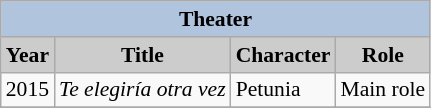<table class="wikitable" style="font-size: 90%;">
<tr>
<th colspan="4" style="background:#B0C4DE;">Theater</th>
</tr>
<tr>
<th style="background: #CCCCCC;">Year</th>
<th style="background: #CCCCCC;">Title</th>
<th style="background: #CCCCCC;">Character</th>
<th style="background: #CCCCCC;">Role</th>
</tr>
<tr>
<td>2015</td>
<td><em>Te elegiría otra vez</em></td>
<td>Petunia</td>
<td>Main role</td>
</tr>
<tr>
</tr>
</table>
